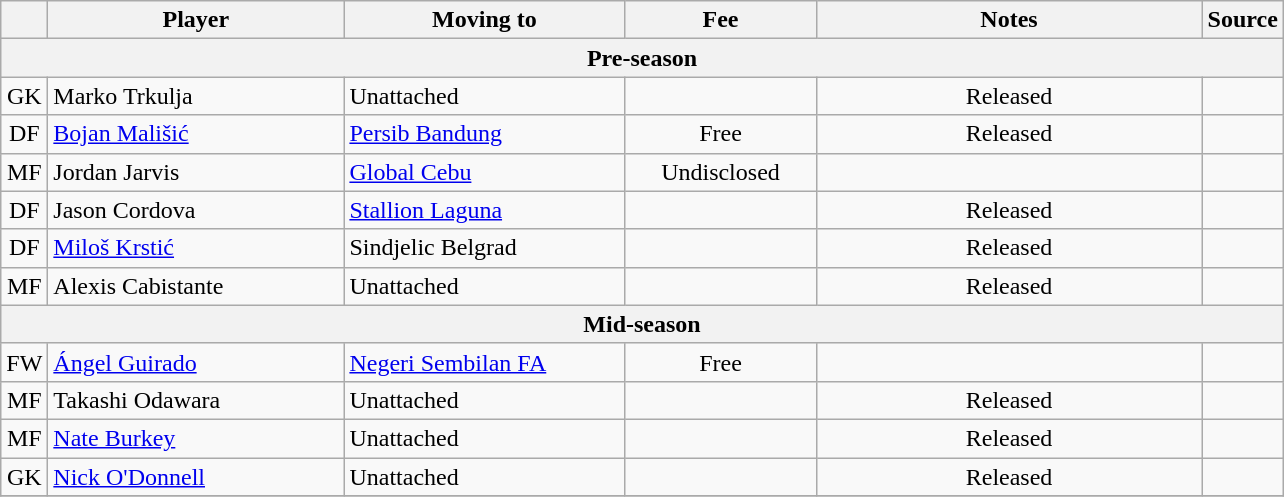<table class="wikitable sortable">
<tr>
<th style="width:20px;"></th>
<th style="width:190px;">Player</th>
<th style="width:180px;">Moving to</th>
<th style="width:120px;" class="unsortable">Fee</th>
<th style="width:250px;" class="unsortable">Notes</th>
<th style="width:20px;" class="unsortable">Source</th>
</tr>
<tr>
<th colspan="6">Pre-season</th>
</tr>
<tr>
<td align="center">GK</td>
<td> Marko Trkulja</td>
<td>Unattached</td>
<td></td>
<td align="center">Released</td>
<td></td>
</tr>
<tr>
<td align="center">DF</td>
<td> <a href='#'>Bojan Mališić</a></td>
<td> <a href='#'>Persib Bandung</a></td>
<td align="center">Free</td>
<td align="center">Released</td>
<td></td>
</tr>
<tr>
<td align="center">MF</td>
<td> Jordan Jarvis</td>
<td> <a href='#'>Global Cebu</a></td>
<td align="center">Undisclosed</td>
<td></td>
<td></td>
</tr>
<tr>
<td align="center">DF</td>
<td> Jason Cordova</td>
<td> <a href='#'>Stallion Laguna</a></td>
<td></td>
<td align="center">Released</td>
<td></td>
</tr>
<tr>
<td align="center">DF</td>
<td> <a href='#'>Miloš Krstić</a></td>
<td> Sindjelic Belgrad</td>
<td></td>
<td align="center">Released</td>
<td></td>
</tr>
<tr>
<td align="center">MF</td>
<td> Alexis Cabistante</td>
<td>Unattached</td>
<td></td>
<td align="center">Released</td>
<td></td>
</tr>
<tr>
<th colspan="6">Mid-season</th>
</tr>
<tr>
<td align="center">FW</td>
<td> <a href='#'>Ángel Guirado</a></td>
<td> <a href='#'>Negeri Sembilan FA</a></td>
<td align="center">Free</td>
<td></td>
<td></td>
</tr>
<tr>
<td align="center">MF</td>
<td> Takashi Odawara</td>
<td>Unattached</td>
<td></td>
<td align="center">Released</td>
<td></td>
</tr>
<tr>
<td align="center">MF</td>
<td> <a href='#'>Nate Burkey</a></td>
<td>Unattached</td>
<td></td>
<td align="center">Released</td>
<td></td>
</tr>
<tr>
<td align="center">GK</td>
<td> <a href='#'>Nick O'Donnell</a></td>
<td>Unattached</td>
<td></td>
<td align="center">Released</td>
<td></td>
</tr>
<tr>
</tr>
</table>
